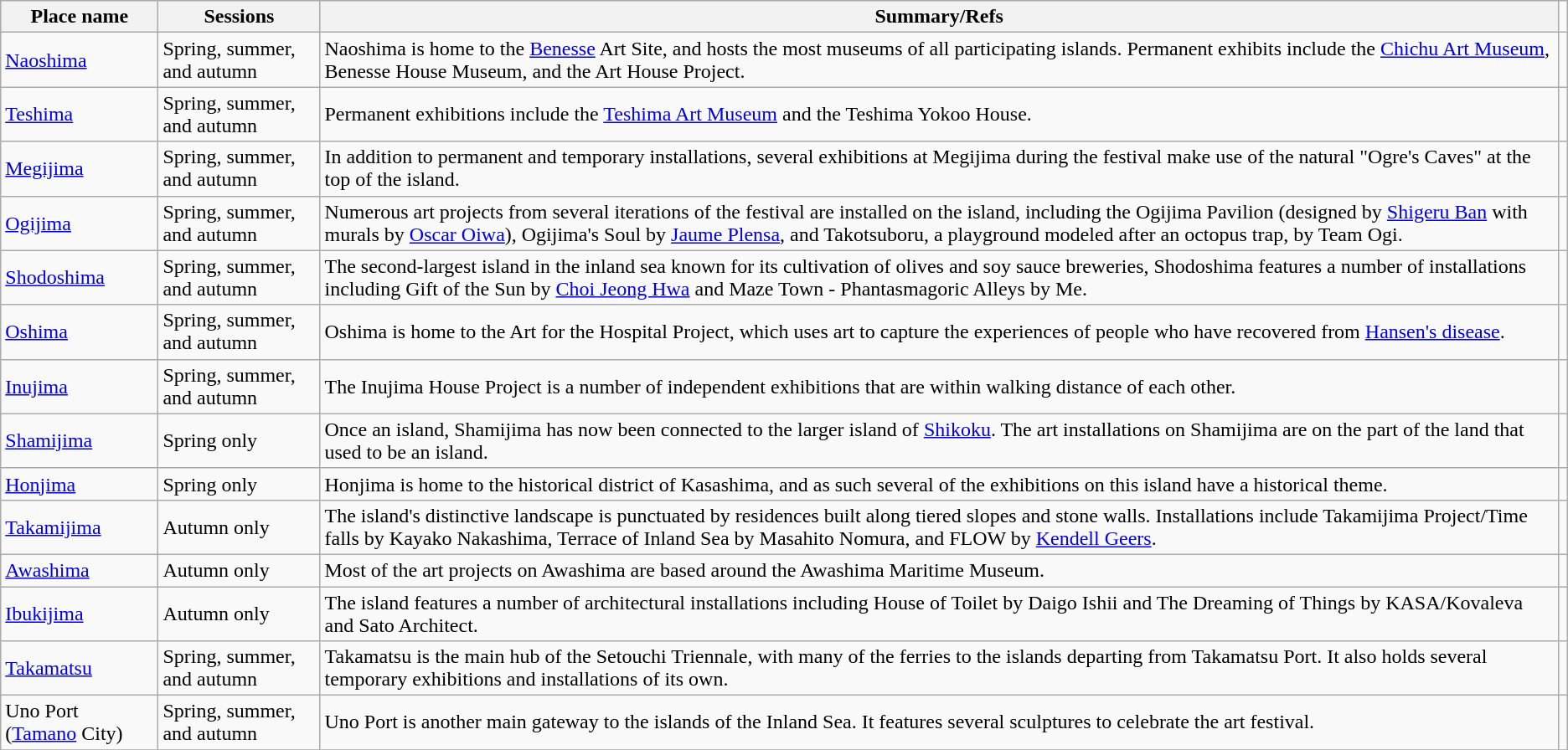<table class="wikitable unsortable">
<tr>
<th scope="col">Place name</th>
<th scope="col">Sessions</th>
<th scope="col" class="unsortable">Summary/Refs</th>
</tr>
<tr>
<td scope="row"><a href='#'>Naoshima</a></td>
<td>Spring, summer, and autumn</td>
<td>Naoshima is home to the <a href='#'>Benesse</a> Art Site, and hosts the most museums of all participating islands. Permanent exhibits include the <a href='#'>Chichu Art Museum</a>, Benesse House Museum, and the Art House Project.</td>
<td></td>
</tr>
<tr>
<td scope="row"><a href='#'>Teshima</a></td>
<td>Spring, summer, and autumn</td>
<td>Permanent exhibitions include the <a href='#'>Teshima Art Museum</a> and the Teshima Yokoo House.</td>
<td></td>
</tr>
<tr>
<td scope="row"><a href='#'>Megijima</a></td>
<td>Spring, summer, and autumn</td>
<td>In addition to permanent and temporary installations, several exhibitions at Megijima during the festival make use of the natural "Ogre's Caves" at the top of the island.</td>
<td></td>
</tr>
<tr>
<td scope="row"><a href='#'>Ogijima</a></td>
<td>Spring, summer, and autumn</td>
<td>Numerous art projects from several iterations of the festival are installed on the island, including the Ogijima Pavilion (designed by <a href='#'>Shigeru Ban</a> with murals by <a href='#'>Oscar Oiwa</a>), Ogijima's Soul by <a href='#'>Jaume Plensa</a>, and Takotsuboru, a playground modeled after an octopus trap, by Team Ogi.</td>
<td></td>
</tr>
<tr>
<td scope="row"><a href='#'>Shodoshima</a></td>
<td>Spring, summer, and autumn</td>
<td>The second-largest island in the inland sea known for its cultivation of olives and soy sauce breweries, Shodoshima features a number of installations including Gift of the Sun by <a href='#'>Choi Jeong Hwa</a> and Maze Town - Phantasmagoric Alleys by Me.</td>
<td></td>
</tr>
<tr>
<td scope="row"><a href='#'>Oshima</a></td>
<td>Spring, summer, and autumn</td>
<td>Oshima is home to the Art for the Hospital Project, which uses art to capture the experiences of people who have recovered from <a href='#'>Hansen's disease</a>.</td>
<td></td>
</tr>
<tr>
<td scope="row"><a href='#'>Inujima</a></td>
<td>Spring, summer, and autumn</td>
<td>The Inujima House Project is a number of independent exhibitions that are within walking distance of each other.</td>
<td></td>
</tr>
<tr>
<td scope="row"><a href='#'>Shamijima</a></td>
<td>Spring only</td>
<td>Once an island, Shamijima has now been connected to the larger island of <a href='#'>Shikoku</a>. The art installations on Shamijima are on the part of the land that used to be an island.</td>
<td></td>
</tr>
<tr>
<td scope="row"><a href='#'>Honjima</a></td>
<td>Spring only</td>
<td>Honjima is home to the historical district of Kasashima, and as such several of the exhibitions on this island have a historical theme.</td>
<td></td>
</tr>
<tr>
<td scope="row"><a href='#'>Takamijima</a></td>
<td>Autumn only</td>
<td>The island's distinctive landscape is punctuated by residences built along tiered slopes and stone walls. Installations include Takamijima Project/Time falls by Kayako Nakashima, Terrace of Inland Sea by Masahito Nomura, and FLOW by <a href='#'>Kendell Geers</a>.</td>
<td></td>
</tr>
<tr>
<td scope="row"><a href='#'>Awashima</a></td>
<td>Autumn only</td>
<td>Most of the art projects on Awashima are based around the Awashima Maritime Museum.</td>
<td></td>
</tr>
<tr>
<td scope="row"><a href='#'>Ibukijima</a></td>
<td>Autumn only</td>
<td>The island features a number of architectural installations including House of Toilet by Daigo Ishii and The Dreaming of Things by KASA/Kovaleva and Sato Architect.</td>
<td></td>
</tr>
<tr>
<td scope="row"><a href='#'>Takamatsu</a></td>
<td>Spring, summer, and autumn</td>
<td>Takamatsu is the main hub of the Setouchi Triennale, with many of the ferries to the islands departing from Takamatsu Port. It also holds several temporary exhibitions and installations of its own.</td>
<td></td>
</tr>
<tr>
<td scope="row">Uno Port (<a href='#'>Tamano</a> City)</td>
<td>Spring, summer, and autumn</td>
<td>Uno Port is another main gateway to the islands of the Inland Sea. It features several sculptures to celebrate the art festival.</td>
<td></td>
</tr>
<tr>
</tr>
</table>
